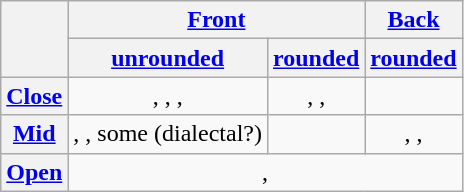<table class="wikitable" style="text-align: center;">
<tr>
<th rowspan="2"></th>
<th colspan="2"><a href='#'>Front</a></th>
<th><a href='#'>Back</a></th>
</tr>
<tr>
<th><a href='#'>unrounded</a></th>
<th><a href='#'>rounded</a></th>
<th><a href='#'>rounded</a></th>
</tr>
<tr>
<th><a href='#'>Close</a></th>
<td> <strong></strong>, <strong></strong>, <strong></strong>, <strong></strong></td>
<td> <strong></strong>, <strong></strong>, <strong></strong></td>
<td> <strong></strong></td>
</tr>
<tr>
<th><a href='#'>Mid</a></th>
<td> <strong></strong>, <strong></strong>, some <strong></strong> (dialectal?)</td>
<td> </td>
<td> <strong></strong>, <strong></strong>, <strong></strong></td>
</tr>
<tr>
<th><a href='#'>Open</a></th>
<td colspan="3"> <strong></strong>, <strong></strong></td>
</tr>
</table>
